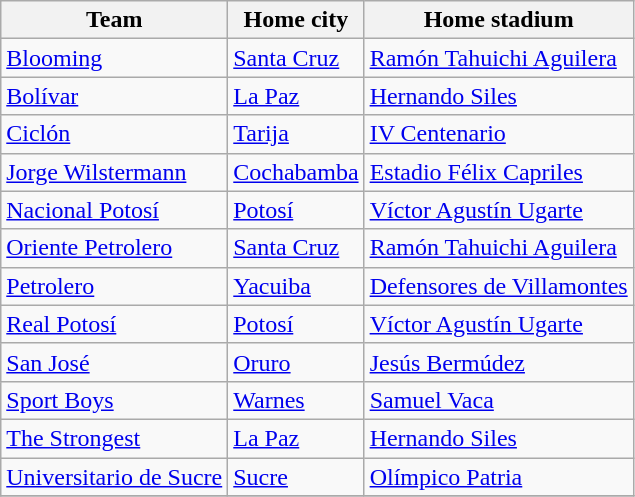<table class="wikitable sortable">
<tr>
<th>Team</th>
<th>Home city</th>
<th>Home stadium</th>
</tr>
<tr>
<td><a href='#'>Blooming</a></td>
<td><a href='#'>Santa Cruz</a></td>
<td><a href='#'>Ramón Tahuichi Aguilera</a></td>
</tr>
<tr>
<td><a href='#'>Bolívar</a></td>
<td><a href='#'>La Paz</a></td>
<td><a href='#'>Hernando Siles</a></td>
</tr>
<tr>
<td><a href='#'>Ciclón</a></td>
<td><a href='#'>Tarija</a></td>
<td><a href='#'>IV Centenario</a></td>
</tr>
<tr>
<td><a href='#'>Jorge Wilstermann</a></td>
<td><a href='#'>Cochabamba</a></td>
<td><a href='#'>Estadio Félix Capriles</a></td>
</tr>
<tr>
<td><a href='#'>Nacional Potosí</a></td>
<td><a href='#'>Potosí</a></td>
<td><a href='#'>Víctor Agustín Ugarte</a></td>
</tr>
<tr>
<td><a href='#'>Oriente Petrolero</a></td>
<td><a href='#'>Santa Cruz</a></td>
<td><a href='#'>Ramón Tahuichi Aguilera</a></td>
</tr>
<tr>
<td><a href='#'>Petrolero</a></td>
<td><a href='#'>Yacuiba</a></td>
<td><a href='#'>Defensores de Villamontes</a></td>
</tr>
<tr>
<td><a href='#'>Real Potosí</a></td>
<td><a href='#'>Potosí</a></td>
<td><a href='#'>Víctor Agustín Ugarte</a></td>
</tr>
<tr>
<td><a href='#'>San José</a></td>
<td><a href='#'>Oruro</a></td>
<td><a href='#'>Jesús Bermúdez</a></td>
</tr>
<tr>
<td><a href='#'>Sport Boys</a></td>
<td><a href='#'>Warnes</a></td>
<td><a href='#'>Samuel Vaca</a></td>
</tr>
<tr>
<td><a href='#'>The Strongest</a></td>
<td><a href='#'>La Paz</a></td>
<td><a href='#'>Hernando Siles</a></td>
</tr>
<tr>
<td><a href='#'>Universitario de Sucre</a></td>
<td><a href='#'>Sucre</a></td>
<td><a href='#'>Olímpico Patria</a></td>
</tr>
<tr>
</tr>
</table>
